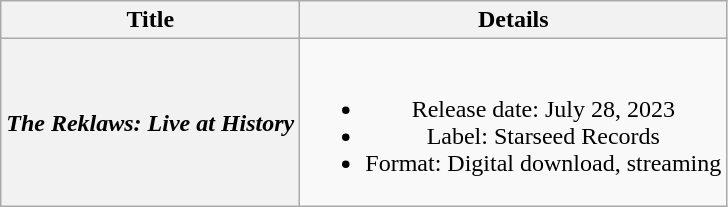<table class="wikitable plainrowheaders" style="text-align:center;">
<tr>
<th scope="col">Title</th>
<th scope="col">Details</th>
</tr>
<tr>
<th scope="row"><em>The Reklaws: Live at History</em></th>
<td><br><ul><li>Release date: July 28, 2023</li><li>Label: Starseed Records</li><li>Format: Digital download, streaming</li></ul></td>
</tr>
</table>
